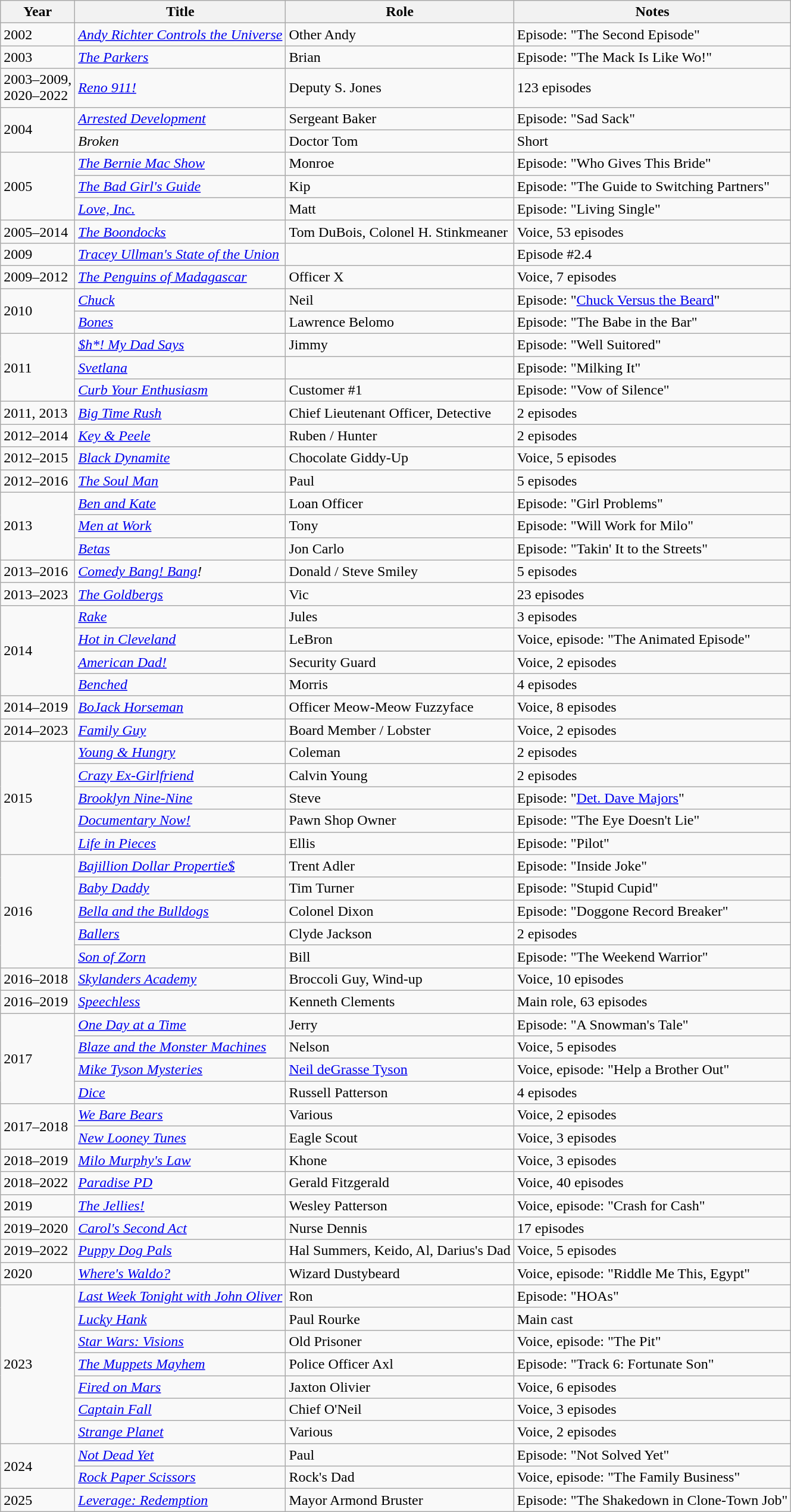<table class="wikitable sortable">
<tr>
<th>Year</th>
<th>Title</th>
<th>Role</th>
<th class="unsortable">Notes</th>
</tr>
<tr>
<td>2002</td>
<td><em><a href='#'>Andy Richter Controls the Universe</a></em></td>
<td>Other Andy</td>
<td>Episode: "The Second Episode"</td>
</tr>
<tr>
<td>2003</td>
<td><em><a href='#'>The Parkers</a></em></td>
<td>Brian</td>
<td>Episode: "The Mack Is Like Wo!"</td>
</tr>
<tr>
<td>2003–2009,<br>2020–2022</td>
<td><em><a href='#'>Reno 911!</a></em></td>
<td>Deputy S. Jones</td>
<td>123 episodes</td>
</tr>
<tr>
<td rowspan="2">2004</td>
<td><em><a href='#'>Arrested Development</a></em></td>
<td>Sergeant Baker</td>
<td>Episode: "Sad Sack"</td>
</tr>
<tr>
<td><em>Broken</em></td>
<td>Doctor Tom</td>
<td>Short</td>
</tr>
<tr>
<td rowspan="3">2005</td>
<td><em><a href='#'>The Bernie Mac Show</a></em></td>
<td>Monroe</td>
<td>Episode: "Who Gives This Bride"</td>
</tr>
<tr>
<td><em><a href='#'>The Bad Girl's Guide</a></em></td>
<td>Kip</td>
<td>Episode: "The Guide to Switching Partners"</td>
</tr>
<tr>
<td><em><a href='#'>Love, Inc.</a></em></td>
<td>Matt</td>
<td>Episode: "Living Single"</td>
</tr>
<tr>
<td>2005–2014</td>
<td><em><a href='#'>The Boondocks</a></em></td>
<td>Tom DuBois, Colonel H. Stinkmeaner</td>
<td>Voice, 53 episodes</td>
</tr>
<tr>
<td>2009</td>
<td><em><a href='#'>Tracey Ullman's State of the Union</a></em></td>
<td></td>
<td>Episode #2.4</td>
</tr>
<tr>
<td>2009–2012</td>
<td><em><a href='#'>The Penguins of Madagascar</a></em></td>
<td>Officer X</td>
<td>Voice, 7 episodes</td>
</tr>
<tr>
<td rowspan="2">2010</td>
<td><em><a href='#'>Chuck</a></em></td>
<td>Neil</td>
<td>Episode: "<a href='#'>Chuck Versus the Beard</a>"</td>
</tr>
<tr>
<td><em><a href='#'>Bones</a></em></td>
<td>Lawrence Belomo</td>
<td>Episode: "The Babe in the Bar"</td>
</tr>
<tr>
<td rowspan="3">2011</td>
<td><em><a href='#'>$h*! My Dad Says</a></em></td>
<td>Jimmy</td>
<td>Episode: "Well Suitored"</td>
</tr>
<tr>
<td><em><a href='#'>Svetlana</a></em></td>
<td></td>
<td>Episode: "Milking It"</td>
</tr>
<tr>
<td><em><a href='#'>Curb Your Enthusiasm</a></em></td>
<td>Customer #1</td>
<td>Episode: "Vow of Silence"</td>
</tr>
<tr>
<td>2011, 2013</td>
<td><em><a href='#'>Big Time Rush</a></em></td>
<td>Chief Lieutenant Officer, Detective</td>
<td>2 episodes</td>
</tr>
<tr>
<td>2012–2014</td>
<td><em><a href='#'>Key & Peele</a></em></td>
<td>Ruben / Hunter</td>
<td>2 episodes</td>
</tr>
<tr>
<td>2012–2015</td>
<td><em><a href='#'>Black Dynamite</a></em></td>
<td>Chocolate Giddy-Up</td>
<td>Voice, 5 episodes</td>
</tr>
<tr>
<td>2012–2016</td>
<td><em><a href='#'>The Soul Man</a></em></td>
<td>Paul</td>
<td>5 episodes</td>
</tr>
<tr>
<td rowspan="3">2013</td>
<td><em><a href='#'>Ben and Kate</a></em></td>
<td>Loan Officer</td>
<td>Episode: "Girl Problems"</td>
</tr>
<tr>
<td><em><a href='#'>Men at Work</a></em></td>
<td>Tony</td>
<td>Episode: "Will Work for Milo"</td>
</tr>
<tr>
<td><em><a href='#'>Betas</a></em></td>
<td>Jon Carlo</td>
<td>Episode: "Takin' It to the Streets"</td>
</tr>
<tr>
<td>2013–2016</td>
<td><em><a href='#'>Comedy Bang! Bang</a>!</em></td>
<td>Donald / Steve Smiley</td>
<td>5 episodes</td>
</tr>
<tr>
<td>2013–2023</td>
<td><em><a href='#'>The Goldbergs</a></em></td>
<td>Vic</td>
<td>23 episodes</td>
</tr>
<tr>
<td rowspan="4">2014</td>
<td><em><a href='#'>Rake</a></em></td>
<td>Jules</td>
<td>3 episodes</td>
</tr>
<tr>
<td><em><a href='#'>Hot in Cleveland</a></em></td>
<td>LeBron</td>
<td>Voice, episode: "The Animated Episode"</td>
</tr>
<tr>
<td><em><a href='#'>American Dad!</a></em></td>
<td>Security Guard</td>
<td>Voice, 2 episodes</td>
</tr>
<tr>
<td><em><a href='#'>Benched</a></em></td>
<td>Morris</td>
<td>4 episodes</td>
</tr>
<tr>
<td>2014–2019</td>
<td><em><a href='#'>BoJack Horseman</a></em></td>
<td>Officer Meow-Meow Fuzzyface</td>
<td>Voice, 8 episodes</td>
</tr>
<tr>
<td>2014–2023</td>
<td><em><a href='#'>Family Guy</a></em></td>
<td>Board Member / Lobster</td>
<td>Voice, 2 episodes</td>
</tr>
<tr>
<td rowspan="5">2015</td>
<td><em><a href='#'>Young & Hungry</a></em></td>
<td>Coleman</td>
<td>2 episodes</td>
</tr>
<tr>
<td><em><a href='#'>Crazy Ex-Girlfriend</a></em></td>
<td>Calvin Young</td>
<td>2 episodes</td>
</tr>
<tr>
<td><em><a href='#'>Brooklyn Nine-Nine</a></em></td>
<td>Steve</td>
<td>Episode: "<a href='#'>Det. Dave Majors</a>"</td>
</tr>
<tr>
<td><em><a href='#'>Documentary Now!</a></em></td>
<td>Pawn Shop Owner</td>
<td>Episode: "The Eye Doesn't Lie"</td>
</tr>
<tr>
<td><em><a href='#'>Life in Pieces</a></em></td>
<td>Ellis</td>
<td>Episode: "Pilot"</td>
</tr>
<tr>
<td rowspan="5">2016</td>
<td><em><a href='#'>Bajillion Dollar Propertie$</a></em></td>
<td>Trent Adler</td>
<td>Episode: "Inside Joke"</td>
</tr>
<tr>
<td><em><a href='#'>Baby Daddy</a></em></td>
<td>Tim Turner</td>
<td>Episode: "Stupid Cupid"</td>
</tr>
<tr>
<td><em><a href='#'>Bella and the Bulldogs</a></em></td>
<td>Colonel Dixon</td>
<td>Episode: "Doggone Record Breaker"</td>
</tr>
<tr>
<td><em><a href='#'>Ballers</a></em></td>
<td>Clyde Jackson</td>
<td>2 episodes</td>
</tr>
<tr>
<td><em><a href='#'>Son of Zorn</a></em></td>
<td>Bill</td>
<td>Episode: "The Weekend Warrior"</td>
</tr>
<tr>
<td>2016–2018</td>
<td><em><a href='#'>Skylanders Academy</a></em></td>
<td>Broccoli Guy, Wind-up</td>
<td>Voice, 10 episodes</td>
</tr>
<tr>
<td>2016–2019</td>
<td><em><a href='#'>Speechless</a></em></td>
<td>Kenneth Clements</td>
<td>Main role, 63 episodes</td>
</tr>
<tr>
<td rowspan="4">2017</td>
<td><em><a href='#'>One Day at a Time</a></em></td>
<td>Jerry</td>
<td>Episode: "A Snowman's Tale"</td>
</tr>
<tr>
<td><em><a href='#'>Blaze and the Monster Machines</a></em></td>
<td>Nelson</td>
<td>Voice, 5 episodes</td>
</tr>
<tr>
<td><em><a href='#'>Mike Tyson Mysteries</a></em></td>
<td><a href='#'>Neil deGrasse Tyson</a></td>
<td>Voice, episode: "Help a Brother Out"</td>
</tr>
<tr>
<td><em><a href='#'>Dice</a></em></td>
<td>Russell Patterson</td>
<td>4 episodes</td>
</tr>
<tr>
<td rowspan="2">2017–2018</td>
<td><em><a href='#'>We Bare Bears</a></em></td>
<td>Various</td>
<td>Voice, 2 episodes</td>
</tr>
<tr>
<td><em><a href='#'>New Looney Tunes</a></em></td>
<td>Eagle Scout</td>
<td>Voice, 3 episodes</td>
</tr>
<tr>
<td>2018–2019</td>
<td><em><a href='#'>Milo Murphy's Law</a></em></td>
<td>Khone</td>
<td>Voice, 3 episodes</td>
</tr>
<tr>
<td>2018–2022</td>
<td><em><a href='#'>Paradise PD</a></em></td>
<td>Gerald Fitzgerald</td>
<td>Voice, 40 episodes</td>
</tr>
<tr>
<td>2019</td>
<td><em><a href='#'>The Jellies!</a></em></td>
<td>Wesley Patterson</td>
<td>Voice, episode: "Crash for Cash"</td>
</tr>
<tr>
<td>2019–2020</td>
<td><em><a href='#'>Carol's Second Act</a></em></td>
<td>Nurse Dennis</td>
<td>17 episodes</td>
</tr>
<tr>
<td>2019–2022</td>
<td><em><a href='#'>Puppy Dog Pals</a></em></td>
<td>Hal Summers, Keido, Al, Darius's Dad</td>
<td>Voice, 5 episodes</td>
</tr>
<tr>
<td>2020</td>
<td><em><a href='#'>Where's Waldo?</a></em></td>
<td>Wizard Dustybeard</td>
<td>Voice, episode: "Riddle Me This, Egypt"</td>
</tr>
<tr>
<td rowspan="7">2023</td>
<td><em><a href='#'>Last Week Tonight with John Oliver</a></em></td>
<td>Ron</td>
<td>Episode: "HOAs"</td>
</tr>
<tr>
<td><em><a href='#'>Lucky Hank</a></em></td>
<td>Paul Rourke</td>
<td>Main cast</td>
</tr>
<tr>
<td><em><a href='#'>Star Wars: Visions</a></em></td>
<td>Old Prisoner</td>
<td>Voice, episode: "The Pit"</td>
</tr>
<tr>
<td><em><a href='#'>The Muppets Mayhem</a></em></td>
<td>Police Officer Axl</td>
<td>Episode: "Track 6: Fortunate Son"</td>
</tr>
<tr>
<td><em><a href='#'>Fired on Mars</a></em></td>
<td>Jaxton Olivier</td>
<td>Voice, 6 episodes</td>
</tr>
<tr>
<td><em><a href='#'>Captain Fall</a></em></td>
<td>Chief O'Neil</td>
<td>Voice, 3 episodes</td>
</tr>
<tr>
<td><em><a href='#'>Strange Planet</a></em></td>
<td>Various</td>
<td>Voice, 2 episodes</td>
</tr>
<tr>
<td rowspan="2">2024</td>
<td><em><a href='#'>Not Dead Yet</a></em></td>
<td>Paul</td>
<td>Episode: "Not Solved Yet"</td>
</tr>
<tr>
<td><a href='#'><em>Rock Paper Scissors</em></a></td>
<td>Rock's Dad</td>
<td>Voice, episode: "The Family Business"</td>
</tr>
<tr>
<td rowspan="1">2025</td>
<td><em><a href='#'>Leverage: Redemption</a></em></td>
<td>Mayor Armond Bruster</td>
<td>Episode: "The Shakedown in Clone-Town Job"</td>
</tr>
</table>
